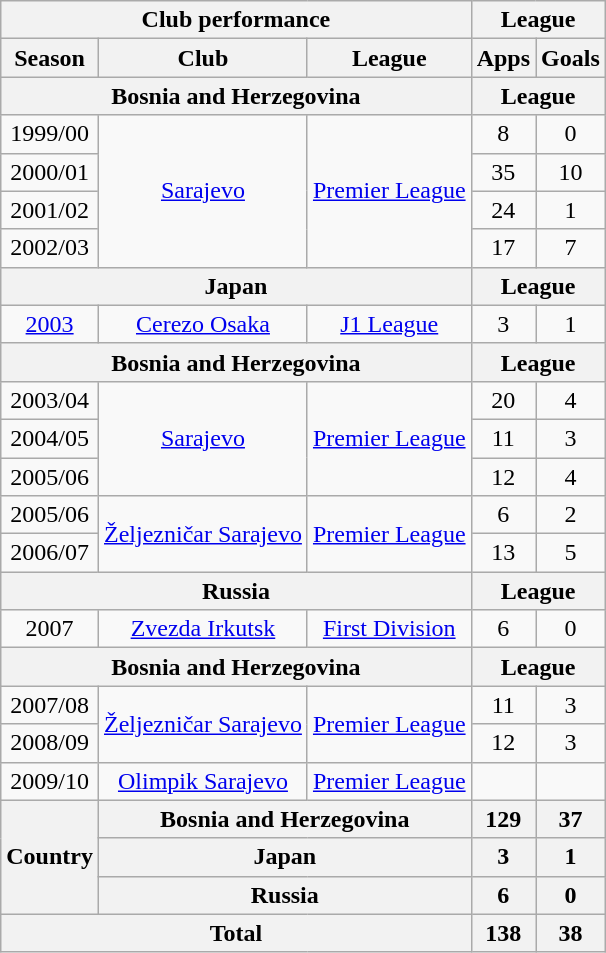<table class="wikitable" style="text-align:center;">
<tr>
<th colspan=3>Club performance</th>
<th colspan=2>League</th>
</tr>
<tr>
<th>Season</th>
<th>Club</th>
<th>League</th>
<th>Apps</th>
<th>Goals</th>
</tr>
<tr>
<th colspan=3>Bosnia and Herzegovina</th>
<th colspan=2>League</th>
</tr>
<tr>
<td>1999/00</td>
<td rowspan="4"><a href='#'>Sarajevo</a></td>
<td rowspan="4"><a href='#'>Premier League</a></td>
<td>8</td>
<td>0</td>
</tr>
<tr>
<td>2000/01</td>
<td>35</td>
<td>10</td>
</tr>
<tr>
<td>2001/02</td>
<td>24</td>
<td>1</td>
</tr>
<tr>
<td>2002/03</td>
<td>17</td>
<td>7</td>
</tr>
<tr>
<th colspan=3>Japan</th>
<th colspan=2>League</th>
</tr>
<tr>
<td><a href='#'>2003</a></td>
<td><a href='#'>Cerezo Osaka</a></td>
<td><a href='#'>J1 League</a></td>
<td>3</td>
<td>1</td>
</tr>
<tr>
<th colspan=3>Bosnia and Herzegovina</th>
<th colspan=2>League</th>
</tr>
<tr>
<td>2003/04</td>
<td rowspan="3"><a href='#'>Sarajevo</a></td>
<td rowspan="3"><a href='#'>Premier League</a></td>
<td>20</td>
<td>4</td>
</tr>
<tr>
<td>2004/05</td>
<td>11</td>
<td>3</td>
</tr>
<tr>
<td>2005/06</td>
<td>12</td>
<td>4</td>
</tr>
<tr>
<td>2005/06</td>
<td rowspan="2"><a href='#'>Željezničar Sarajevo</a></td>
<td rowspan="2"><a href='#'>Premier League</a></td>
<td>6</td>
<td>2</td>
</tr>
<tr>
<td>2006/07</td>
<td>13</td>
<td>5</td>
</tr>
<tr>
<th colspan=3>Russia</th>
<th colspan=2>League</th>
</tr>
<tr>
<td>2007</td>
<td><a href='#'>Zvezda Irkutsk</a></td>
<td><a href='#'>First Division</a></td>
<td>6</td>
<td>0</td>
</tr>
<tr>
<th colspan=3>Bosnia and Herzegovina</th>
<th colspan=2>League</th>
</tr>
<tr>
<td>2007/08</td>
<td rowspan="2"><a href='#'>Željezničar Sarajevo</a></td>
<td rowspan="2"><a href='#'>Premier League</a></td>
<td>11</td>
<td>3</td>
</tr>
<tr>
<td>2008/09</td>
<td>12</td>
<td>3</td>
</tr>
<tr>
<td>2009/10</td>
<td><a href='#'>Olimpik Sarajevo</a></td>
<td><a href='#'>Premier League</a></td>
<td></td>
<td></td>
</tr>
<tr>
<th rowspan=3>Country</th>
<th colspan=2>Bosnia and Herzegovina</th>
<th>129</th>
<th>37</th>
</tr>
<tr>
<th colspan=2>Japan</th>
<th>3</th>
<th>1</th>
</tr>
<tr>
<th colspan=2>Russia</th>
<th>6</th>
<th>0</th>
</tr>
<tr>
<th colspan=3>Total</th>
<th>138</th>
<th>38</th>
</tr>
</table>
